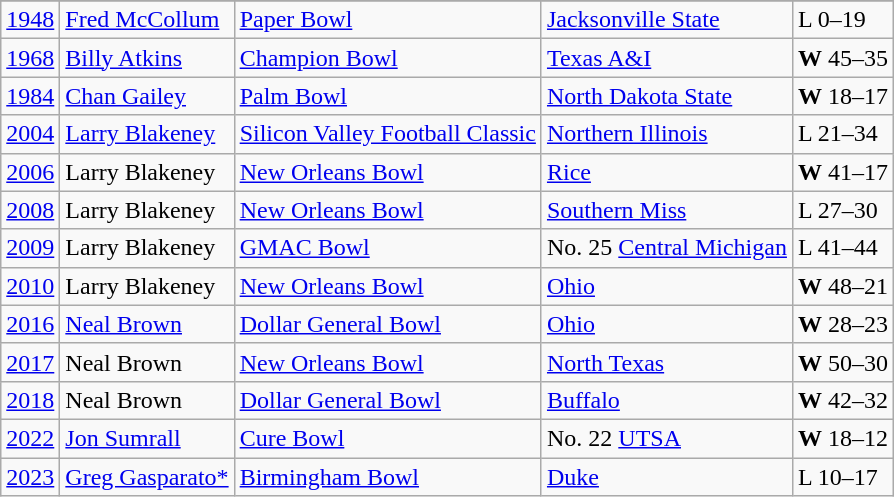<table class="wikitable">
<tr>
</tr>
<tr>
<td><a href='#'>1948</a></td>
<td><a href='#'>Fred McCollum</a></td>
<td><a href='#'>Paper Bowl</a></td>
<td><a href='#'>Jacksonville State</a></td>
<td>L 0–19</td>
</tr>
<tr>
<td><a href='#'>1968</a></td>
<td><a href='#'>Billy Atkins</a></td>
<td><a href='#'>Champion Bowl</a></td>
<td><a href='#'>Texas A&I</a></td>
<td><strong>W</strong> 45–35</td>
</tr>
<tr>
<td><a href='#'>1984</a></td>
<td><a href='#'>Chan Gailey</a></td>
<td><a href='#'>Palm Bowl</a></td>
<td><a href='#'>North Dakota State</a></td>
<td><strong>W</strong> 18–17</td>
</tr>
<tr>
<td><a href='#'>2004</a></td>
<td><a href='#'>Larry Blakeney</a></td>
<td><a href='#'>Silicon Valley Football Classic</a></td>
<td><a href='#'>Northern Illinois</a></td>
<td>L 21–34</td>
</tr>
<tr>
<td><a href='#'>2006</a></td>
<td>Larry Blakeney</td>
<td><a href='#'>New Orleans Bowl</a></td>
<td><a href='#'>Rice</a></td>
<td><strong>W</strong> 41–17</td>
</tr>
<tr>
<td><a href='#'>2008</a></td>
<td>Larry Blakeney</td>
<td><a href='#'>New Orleans Bowl</a></td>
<td><a href='#'>Southern Miss</a></td>
<td>L 27–30</td>
</tr>
<tr>
<td><a href='#'>2009</a></td>
<td>Larry Blakeney</td>
<td><a href='#'>GMAC Bowl</a></td>
<td>No. 25 <a href='#'>Central Michigan</a></td>
<td>L 41–44</td>
</tr>
<tr>
<td><a href='#'>2010</a></td>
<td>Larry Blakeney</td>
<td><a href='#'>New Orleans Bowl</a></td>
<td><a href='#'>Ohio</a></td>
<td><strong>W</strong> 48–21</td>
</tr>
<tr>
<td><a href='#'>2016</a></td>
<td><a href='#'>Neal Brown</a></td>
<td><a href='#'>Dollar General Bowl</a></td>
<td><a href='#'>Ohio</a></td>
<td><strong>W</strong> 28–23</td>
</tr>
<tr>
<td><a href='#'>2017</a></td>
<td>Neal Brown</td>
<td><a href='#'>New Orleans Bowl</a></td>
<td><a href='#'>North Texas</a></td>
<td><strong>W</strong> 50–30</td>
</tr>
<tr>
<td><a href='#'>2018</a></td>
<td>Neal Brown</td>
<td><a href='#'>Dollar General Bowl</a></td>
<td><a href='#'>Buffalo</a></td>
<td><strong>W</strong> 42–32</td>
</tr>
<tr>
<td><a href='#'>2022</a></td>
<td><a href='#'>Jon Sumrall</a></td>
<td><a href='#'>Cure Bowl</a></td>
<td>No. 22 <a href='#'>UTSA</a></td>
<td><strong>W</strong> 18–12</td>
</tr>
<tr>
<td><a href='#'>2023</a></td>
<td><a href='#'>Greg Gasparato*</a></td>
<td><a href='#'>Birmingham Bowl</a></td>
<td><a href='#'>Duke</a></td>
<td>L 10–17</td>
</tr>
</table>
